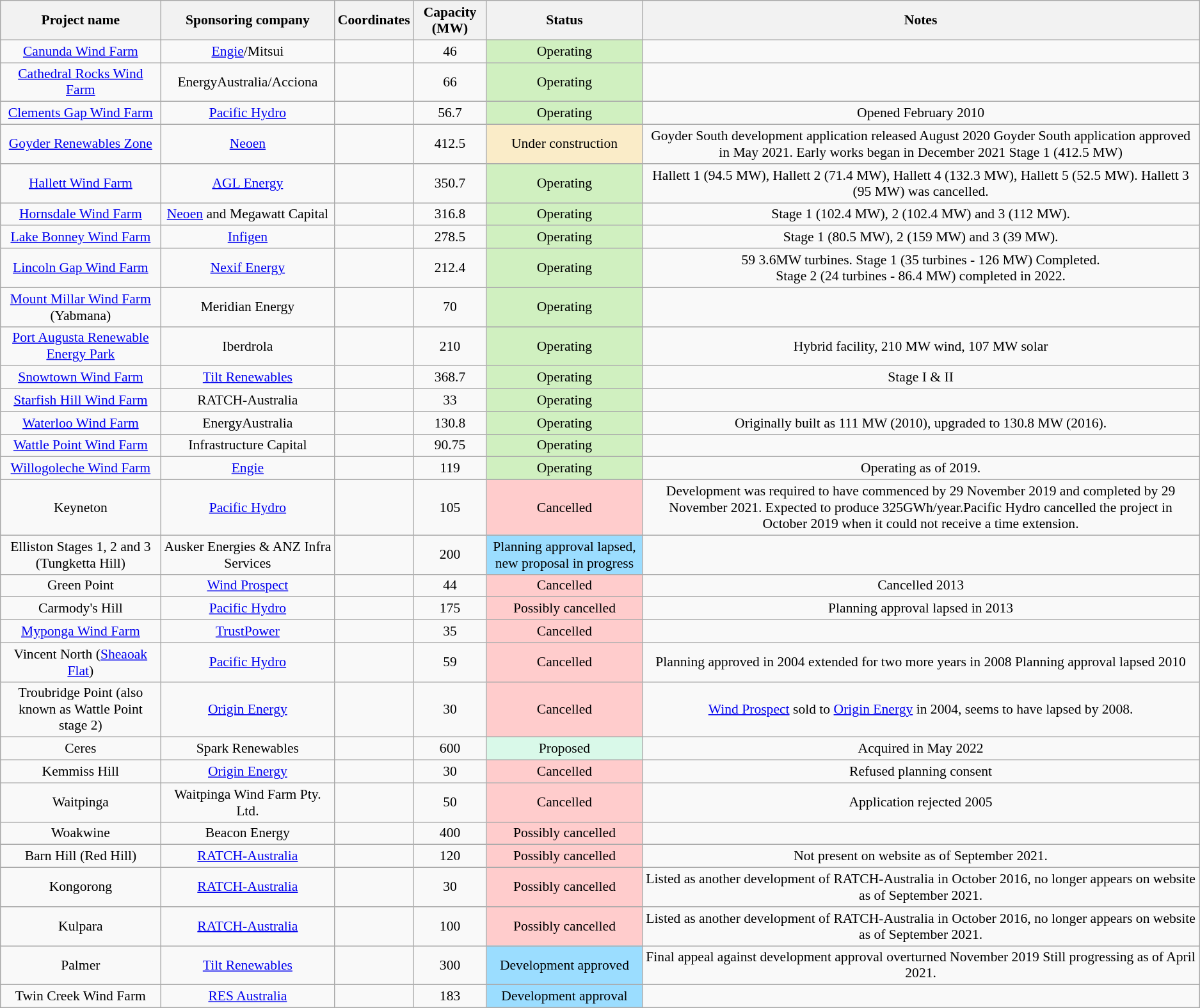<table class="wikitable sortable" style="text-align:center; font-size:90%; clear: both">
<tr>
<th>Project name</th>
<th>Sponsoring company</th>
<th>Coordinates</th>
<th>Capacity (MW)</th>
<th>Status</th>
<th>Notes</th>
</tr>
<tr>
<td><a href='#'>Canunda Wind Farm</a></td>
<td><a href='#'>Engie</a>/Mitsui</td>
<td align=left></td>
<td>46</td>
<td style="background:#D0F0C0;">Operating</td>
<td></td>
</tr>
<tr>
<td><a href='#'>Cathedral Rocks Wind Farm</a></td>
<td>EnergyAustralia/Acciona</td>
<td align=left></td>
<td>66</td>
<td style="background:#D0F0C0;">Operating</td>
<td></td>
</tr>
<tr>
<td><a href='#'>Clements Gap Wind Farm</a></td>
<td><a href='#'>Pacific Hydro</a></td>
<td align=left></td>
<td>56.7</td>
<td style="background:#D0F0C0;">Operating</td>
<td>Opened February 2010</td>
</tr>
<tr>
<td><a href='#'>Goyder Renewables Zone</a></td>
<td><a href='#'>Neoen</a></td>
<td></td>
<td>412.5</td>
<td style="background:#FAECC8;">Under construction</td>
<td>Goyder South development application released August 2020 Goyder South application approved in May 2021. Early works began in December 2021 Stage 1 (412.5 MW)</td>
</tr>
<tr>
<td><a href='#'>Hallett Wind Farm</a></td>
<td><a href='#'>AGL Energy</a></td>
<td align=left></td>
<td>350.7</td>
<td style="background:#D0F0C0;">Operating</td>
<td>Hallett 1 (94.5 MW), Hallett 2 (71.4 MW), Hallett 4 (132.3 MW), Hallett 5 (52.5 MW). Hallett 3 (95 MW) was cancelled.</td>
</tr>
<tr>
<td><a href='#'>Hornsdale Wind Farm</a></td>
<td><a href='#'>Neoen</a> and Megawatt Capital</td>
<td align="left"></td>
<td>316.8</td>
<td style="background:#D0F0C0;">Operating</td>
<td>Stage 1 (102.4 MW), 2 (102.4 MW) and 3 (112 MW).</td>
</tr>
<tr>
<td><a href='#'>Lake Bonney Wind Farm</a></td>
<td><a href='#'>Infigen</a></td>
<td></td>
<td>278.5</td>
<td style="background:#D0F0C0;">Operating</td>
<td>Stage 1 (80.5 MW), 2 (159 MW) and 3 (39 MW).</td>
</tr>
<tr>
<td><a href='#'>Lincoln Gap Wind Farm</a></td>
<td><a href='#'>Nexif Energy</a></td>
<td></td>
<td>212.4</td>
<td style="background:#D0F0C0;">Operating</td>
<td> 59 3.6MW turbines. Stage 1 (35 turbines - 126 MW) Completed.<br>Stage 2 (24 turbines - 86.4 MW) completed in 2022.</td>
</tr>
<tr>
<td><a href='#'>Mount Millar Wind Farm</a> (Yabmana)</td>
<td>Meridian Energy</td>
<td align=left></td>
<td>70</td>
<td style="background:#D0F0C0;">Operating</td>
<td></td>
</tr>
<tr>
<td><a href='#'>Port Augusta Renewable Energy Park</a></td>
<td>Iberdrola</td>
<td></td>
<td>210</td>
<td style="background:#D0F0C0;">Operating</td>
<td>Hybrid facility, 210 MW wind, 107 MW solar</td>
</tr>
<tr>
<td><a href='#'>Snowtown Wind Farm</a></td>
<td><a href='#'>Tilt Renewables</a></td>
<td align=left></td>
<td>368.7</td>
<td style="background:#D0F0C0;">Operating</td>
<td>Stage I & II</td>
</tr>
<tr>
<td><a href='#'>Starfish Hill Wind Farm</a></td>
<td>RATCH-Australia</td>
<td align=left></td>
<td>33</td>
<td style="background:#D0F0C0;">Operating</td>
<td></td>
</tr>
<tr>
<td><a href='#'>Waterloo Wind Farm</a></td>
<td>EnergyAustralia</td>
<td align=left></td>
<td>130.8</td>
<td style="background:#D0F0C0;">Operating</td>
<td>Originally built as 111 MW (2010), upgraded to 130.8 MW (2016).</td>
</tr>
<tr>
<td><a href='#'>Wattle Point Wind Farm</a></td>
<td>Infrastructure Capital</td>
<td align=left></td>
<td>90.75</td>
<td style="background:#D0F0C0;">Operating</td>
<td></td>
</tr>
<tr>
<td><a href='#'>Willogoleche Wind Farm</a></td>
<td><a href='#'>Engie</a></td>
<td></td>
<td>119</td>
<td style="background:#D0F0C0;">Operating</td>
<td>Operating as of 2019.</td>
</tr>
<tr>
<td>Keyneton</td>
<td><a href='#'>Pacific Hydro</a></td>
<td align=left></td>
<td>105</td>
<td style="background:#FFCCCC;">Cancelled</td>
<td>Development was required to have commenced by 29 November 2019 and completed by 29 November 2021. Expected to produce 325GWh/year.Pacific Hydro cancelled the project in October 2019 when it could not receive a time extension.</td>
</tr>
<tr>
<td>Elliston Stages 1, 2 and 3 (Tungketta Hill)</td>
<td>Ausker Energies & ANZ Infra Services</td>
<td align=left></td>
<td>200</td>
<td style="background:#9BDDFF;">Planning approval lapsed, new proposal in progress</td>
<td></td>
</tr>
<tr>
<td>Green Point</td>
<td><a href='#'>Wind Prospect</a></td>
<td align=left></td>
<td>44</td>
<td style="background:#FFCCCC;">Cancelled</td>
<td>Cancelled 2013</td>
</tr>
<tr>
<td>Carmody's Hill</td>
<td><a href='#'>Pacific Hydro</a></td>
<td align=left></td>
<td>175</td>
<td style="background:#FFCCCC;">Possibly cancelled</td>
<td>Planning approval lapsed in 2013</td>
</tr>
<tr>
<td><a href='#'>Myponga Wind Farm</a></td>
<td><a href='#'>TrustPower</a></td>
<td align=left></td>
<td>35</td>
<td style="background:#FFCCCC;">Cancelled</td>
<td></td>
</tr>
<tr>
<td>Vincent North (<a href='#'>Sheaoak Flat</a>)</td>
<td><a href='#'>Pacific Hydro</a></td>
<td align=left></td>
<td>59</td>
<td style="background:#FFCCCC;">Cancelled</td>
<td>Planning approved in 2004 extended for two more years in 2008 Planning approval lapsed 2010</td>
</tr>
<tr>
<td>Troubridge Point (also known as Wattle Point stage 2)</td>
<td><a href='#'>Origin Energy</a></td>
<td align=left></td>
<td>30</td>
<td style="background:#FFCCCC;">Cancelled</td>
<td><a href='#'>Wind Prospect</a> sold to <a href='#'>Origin Energy</a> in 2004, seems to have lapsed by 2008.</td>
</tr>
<tr>
<td>Ceres</td>
<td>Spark Renewables</td>
<td align=left></td>
<td>600</td>
<td style="background:#D9F9E9;">Proposed</td>
<td>Acquired in May 2022</td>
</tr>
<tr>
<td>Kemmiss Hill</td>
<td><a href='#'>Origin Energy</a></td>
<td align=left></td>
<td>30</td>
<td style="background:#FFCCCC;">Cancelled</td>
<td>Refused planning consent</td>
</tr>
<tr>
<td>Waitpinga</td>
<td>Waitpinga Wind Farm Pty. Ltd.</td>
<td align=left></td>
<td>50</td>
<td style="background:#FFCCCC;">Cancelled</td>
<td>Application rejected 2005</td>
</tr>
<tr>
<td>Woakwine</td>
<td>Beacon Energy</td>
<td align=left></td>
<td>400</td>
<td style="background:#FFCCCC;">Possibly cancelled</td>
<td></td>
</tr>
<tr>
<td>Barn Hill (Red Hill)</td>
<td><a href='#'>RATCH-Australia</a></td>
<td align=left></td>
<td>120</td>
<td style="background:#FFCCCC;">Possibly cancelled</td>
<td>Not present on website as of September 2021.</td>
</tr>
<tr>
<td>Kongorong</td>
<td><a href='#'>RATCH-Australia</a></td>
<td align=left></td>
<td>30</td>
<td style="background:#FFCCCC;">Possibly cancelled</td>
<td>Listed as another development of RATCH-Australia in October 2016, no longer appears on website as of September 2021.</td>
</tr>
<tr>
<td>Kulpara</td>
<td><a href='#'>RATCH-Australia</a></td>
<td align=left></td>
<td>100</td>
<td style="background:#FFCCCC;">Possibly cancelled</td>
<td>Listed as another development of RATCH-Australia in October 2016, no longer appears on website as of September 2021.</td>
</tr>
<tr>
<td>Palmer</td>
<td><a href='#'>Tilt Renewables</a></td>
<td align=left></td>
<td>300</td>
<td style="background:#9BDDFF;">Development approved</td>
<td>Final appeal against development approval overturned November 2019 Still progressing as of April 2021.</td>
</tr>
<tr>
<td>Twin Creek Wind Farm</td>
<td><a href='#'>RES Australia</a></td>
<td></td>
<td>183</td>
<td style="background:#9BDDFF;">Development approval</td>
<td></td>
</tr>
</table>
